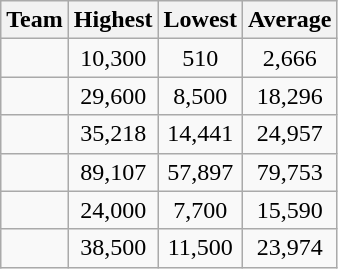<table class="wikitable sortable">
<tr>
<th>Team</th>
<th>Highest</th>
<th>Lowest</th>
<th>Average</th>
</tr>
<tr>
<td></td>
<td align="center">10,300</td>
<td align="center">510</td>
<td align="center">2,666</td>
</tr>
<tr>
<td></td>
<td align="center">29,600</td>
<td align="center">8,500</td>
<td align="center">18,296</td>
</tr>
<tr>
<td></td>
<td align="center">35,218</td>
<td align="center">14,441</td>
<td align="center">24,957</td>
</tr>
<tr>
<td></td>
<td align="center">89,107</td>
<td align="center">57,897</td>
<td align="center">79,753</td>
</tr>
<tr>
<td></td>
<td align="center">24,000</td>
<td align="center">7,700</td>
<td align="center">15,590</td>
</tr>
<tr>
<td></td>
<td align="center">38,500</td>
<td align="center">11,500</td>
<td align="center">23,974</td>
</tr>
</table>
